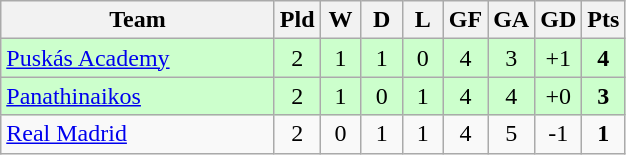<table class="wikitable" style="text-align: center;">
<tr>
<th width=175>Team</th>
<th width=20 abbr="Played">Pld</th>
<th width=20 abbr="Won">W</th>
<th width=20 abbr="Drawn">D</th>
<th width=20 abbr="Lost">L</th>
<th width=20 abbr="Goals for">GF</th>
<th width=20 abbr="Goals against">GA</th>
<th width=20 abbr="Goal difference">GD</th>
<th width=20 abbr="Points">Pts</th>
</tr>
<tr bgcolor=#ccffcc>
<td align=left> <a href='#'>Puskás Academy</a></td>
<td>2</td>
<td>1</td>
<td>1</td>
<td>0</td>
<td>4</td>
<td>3</td>
<td>+1</td>
<td><strong>4</strong></td>
</tr>
<tr bgcolor=#ccffcc>
<td align=left> <a href='#'>Panathinaikos</a></td>
<td>2</td>
<td>1</td>
<td>0</td>
<td>1</td>
<td>4</td>
<td>4</td>
<td>+0</td>
<td><strong>3</strong></td>
</tr>
<tr>
<td align=left> <a href='#'>Real Madrid</a></td>
<td>2</td>
<td>0</td>
<td>1</td>
<td>1</td>
<td>4</td>
<td>5</td>
<td>-1</td>
<td><strong>1</strong></td>
</tr>
</table>
